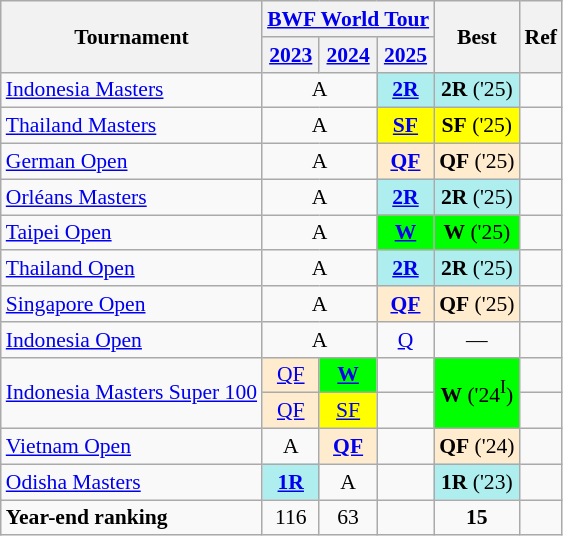<table class="wikitable" style="font-size: 90%; text-align:center">
<tr>
<th rowspan="2">Tournament</th>
<th colspan="3"><a href='#'>BWF World Tour</a></th>
<th rowspan="2">Best</th>
<th rowspan="2">Ref</th>
</tr>
<tr>
<th><a href='#'>2023</a></th>
<th><a href='#'>2024</a></th>
<th><a href='#'>2025</a></th>
</tr>
<tr>
<td align=left><a href='#'>Indonesia Masters</a></td>
<td colspan="2">A</td>
<td bgcolor=AFEEEE><strong><a href='#'>2R</a></strong></td>
<td bgcolor=AFEEEE><strong>2R</strong> ('25)</td>
<td></td>
</tr>
<tr>
<td align=left><a href='#'>Thailand Masters</a></td>
<td colspan="2">A</td>
<td bgcolor=FFFF00><strong><a href='#'>SF</a></strong></td>
<td bgcolor=FFFF00><strong>SF</strong> ('25)</td>
<td></td>
</tr>
<tr>
<td align=left><a href='#'>German Open</a></td>
<td colspan="2">A</td>
<td bgcolor=FFEBCD><strong><a href='#'>QF</a></strong></td>
<td bgcolor=FFEBCD><strong>QF</strong> ('25)</td>
<td></td>
</tr>
<tr>
<td align=left><a href='#'>Orléans Masters</a></td>
<td colspan="2">A</td>
<td bgcolor=AFEEEE><strong><a href='#'>2R</a></strong></td>
<td bgcolor=AFEEEE><strong>2R</strong> ('25)</td>
<td></td>
</tr>
<tr>
<td align=left><a href='#'>Taipei Open</a></td>
<td colspan="2">A</td>
<td bgcolor=00FF00><strong><a href='#'>W</a></strong></td>
<td bgcolor=00FF00><strong>W</strong> ('25)</td>
<td></td>
</tr>
<tr>
<td align=left><a href='#'>Thailand Open</a></td>
<td colspan="2">A</td>
<td bgcolor=AFEEEE><strong><a href='#'>2R</a></strong></td>
<td bgcolor=AFEEEE><strong>2R</strong> ('25)</td>
<td></td>
</tr>
<tr>
<td align=left><a href='#'>Singapore Open</a></td>
<td colspan="2">A</td>
<td bgcolor=FFEBCD><strong><a href='#'>QF</a></strong></td>
<td bgcolor=FFEBCD><strong>QF</strong> ('25)</td>
<td></td>
</tr>
<tr>
<td align=left><a href='#'>Indonesia Open</a></td>
<td colspan="2">A</td>
<td><a href='#'>Q</a></td>
<td>—</td>
<td></td>
</tr>
<tr>
<td rowspan="2" align=left><a href='#'>Indonesia Masters Super 100</a></td>
<td bgcolor=FFEBCD><a href='#'>QF</a></td>
<td bgcolor=00FF00><strong><a href='#'>W</a></strong></td>
<td></td>
<td rowspan="2" bgcolor=00FF00><strong>W</strong> ('24<sup>I</sup>)</td>
<td></td>
</tr>
<tr>
<td bgcolor=FFEBCD><a href='#'>QF</a></td>
<td bgcolor=FFFF00><a href='#'>SF</a></td>
<td></td>
<td></td>
</tr>
<tr>
<td align=left><a href='#'>Vietnam Open</a></td>
<td>A</td>
<td bgcolor=FFEBCD><strong><a href='#'>QF</a></strong></td>
<td></td>
<td bgcolor=FFEBCD><strong>QF</strong> ('24)</td>
<td></td>
</tr>
<tr>
<td align=left><a href='#'>Odisha Masters</a></td>
<td bgcolor=AFEEEE><strong><a href='#'>1R</a></strong></td>
<td>A</td>
<td></td>
<td bgcolor=AFEEEE><strong>1R</strong> ('23)</td>
<td></td>
</tr>
<tr>
<td align=left><strong>Year-end ranking</strong></td>
<td 2023;>116</td>
<td 2024;>63</td>
<td 2025;></td>
<td Best;><strong>15</strong></td>
<td></td>
</tr>
</table>
